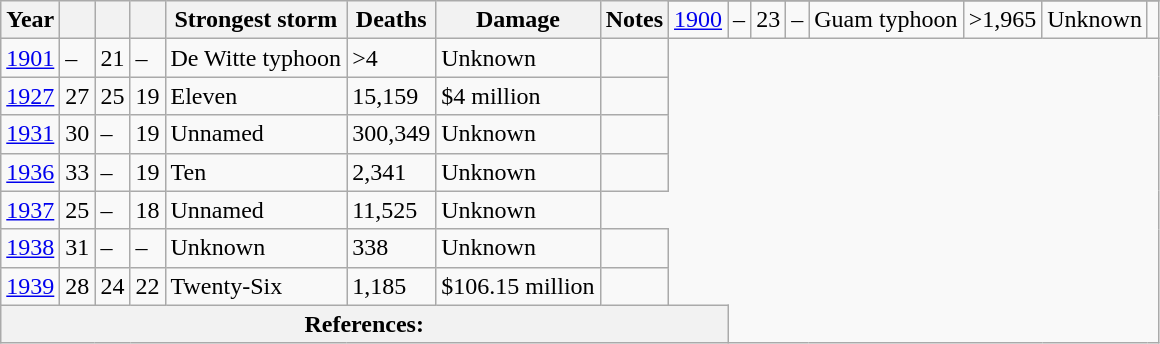<table class="wikitable sortable">
<tr>
<th rowspan=2>Year</th>
<th rowspan=2></th>
<th rowspan=2></th>
<th rowspan=2></th>
<th rowspan=2>Strongest storm</th>
<th rowspan=2>Deaths</th>
<th rowspan=2>Damage</th>
<th rowspan=2>Notes</th>
</tr>
<tr>
<td><a href='#'>1900</a></td>
<td>–</td>
<td>23</td>
<td>–</td>
<td> Guam typhoon</td>
<td>>1,965</td>
<td>Unknown</td>
<td></td>
</tr>
<tr>
<td><a href='#'>1901</a></td>
<td>–</td>
<td>21</td>
<td>–</td>
<td> De Witte typhoon</td>
<td>>4</td>
<td>Unknown</td>
<td></td>
</tr>
<tr>
<td><a href='#'>1927</a></td>
<td>27</td>
<td>25</td>
<td>19</td>
<td> Eleven</td>
<td>15,159</td>
<td>$4 million</td>
<td></td>
</tr>
<tr>
<td><a href='#'>1931</a></td>
<td>30</td>
<td>–</td>
<td>19</td>
<td> Unnamed</td>
<td>300,349</td>
<td>Unknown</td>
<td></td>
</tr>
<tr>
<td><a href='#'>1936</a></td>
<td>33</td>
<td>–</td>
<td>19</td>
<td> Ten</td>
<td>2,341</td>
<td>Unknown</td>
<td></td>
</tr>
<tr>
<td><a href='#'>1937</a></td>
<td>25</td>
<td>–</td>
<td>18</td>
<td> Unnamed</td>
<td>11,525</td>
<td>Unknown</td>
</tr>
<tr>
<td><a href='#'>1938</a></td>
<td>31</td>
<td>–</td>
<td>–</td>
<td> Unknown</td>
<td>338</td>
<td>Unknown</td>
<td></td>
</tr>
<tr>
<td><a href='#'>1939</a></td>
<td>28</td>
<td>24</td>
<td>22</td>
<td> Twenty-Six</td>
<td>1,185</td>
<td>$106.15 million</td>
<td></td>
</tr>
<tr>
<th colspan="9">References:</th>
</tr>
</table>
